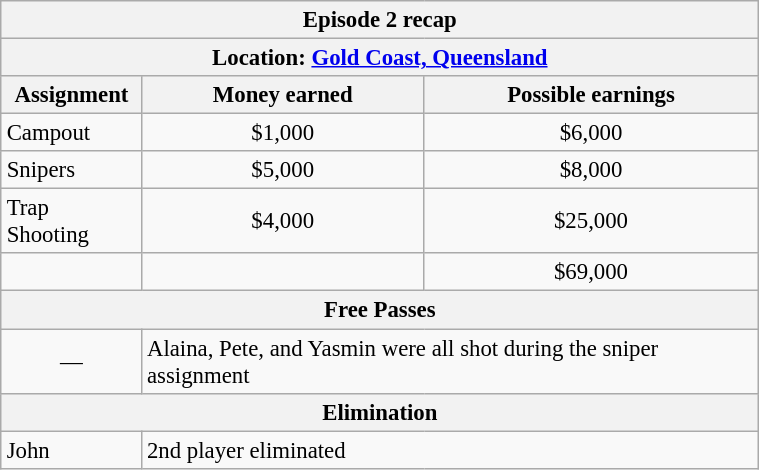<table class="wikitable" style="font-size: 95%; margin: 10px" align="right" width="40%">
<tr>
<th colspan=3>Episode 2 recap</th>
</tr>
<tr>
<th colspan=3>Location: <a href='#'>Gold Coast, Queensland</a></th>
</tr>
<tr>
<th>Assignment</th>
<th>Money earned</th>
<th>Possible earnings</th>
</tr>
<tr>
<td>Campout</td>
<td align="center">$1,000</td>
<td align="center">$6,000</td>
</tr>
<tr>
<td>Snipers</td>
<td align="center">$5,000</td>
<td align="center">$8,000</td>
</tr>
<tr>
<td>Trap Shooting</td>
<td align="center">$4,000</td>
<td align="center">$25,000</td>
</tr>
<tr>
<td><strong></strong></td>
<td align="center"><strong></strong></td>
<td align="center">$69,000</td>
</tr>
<tr>
<th colspan=3>Free Passes</th>
</tr>
<tr>
<td align="center">—</td>
<td colspan=2>Alaina, Pete, and Yasmin were all shot during the sniper assignment</td>
</tr>
<tr>
<th colspan=3>Elimination</th>
</tr>
<tr>
<td>John</td>
<td colspan=2>2nd player eliminated</td>
</tr>
</table>
